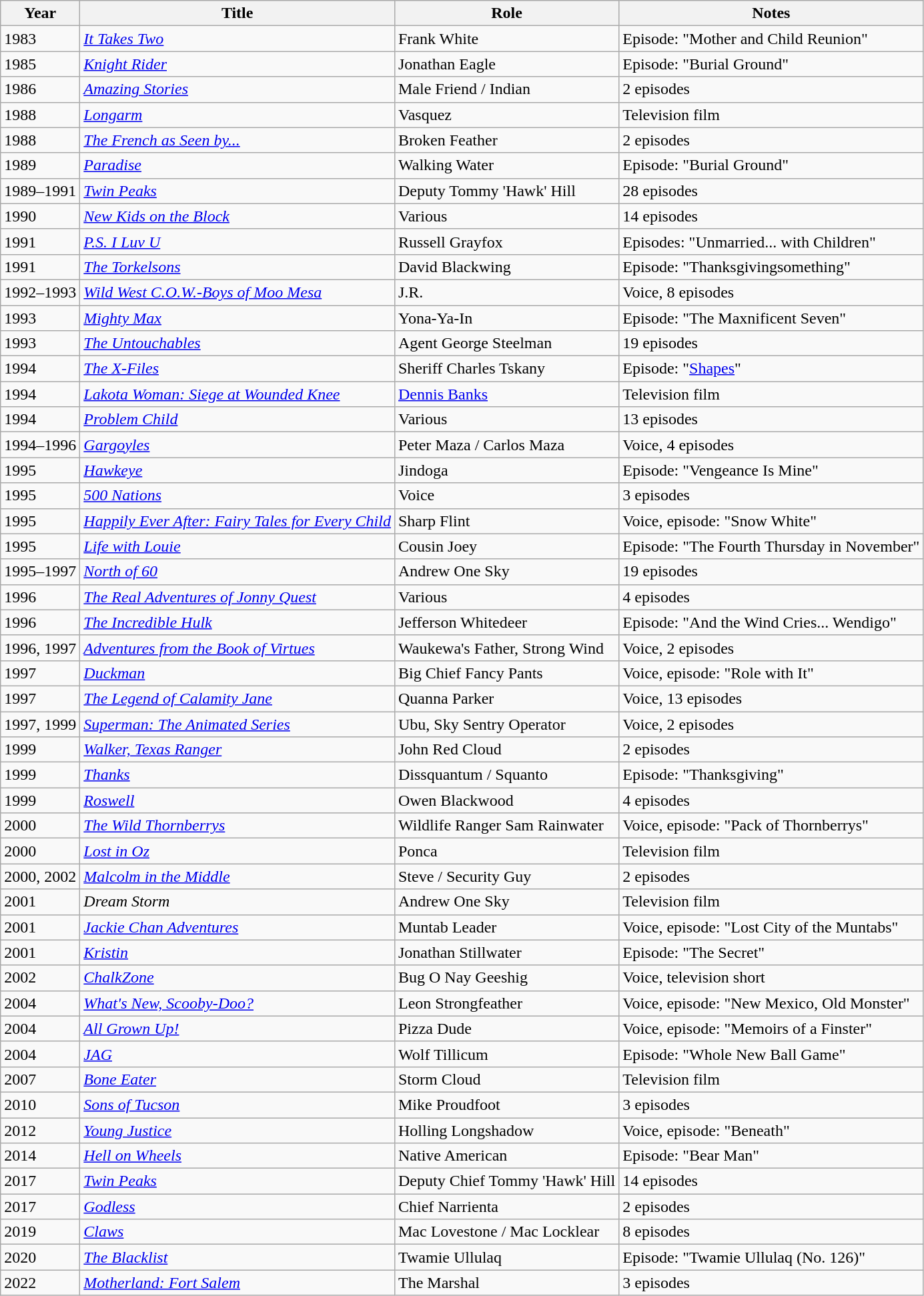<table class="wikitable sortable">
<tr>
<th>Year</th>
<th>Title</th>
<th>Role</th>
<th>Notes</th>
</tr>
<tr>
<td>1983</td>
<td><a href='#'><em>It Takes Two</em></a></td>
<td>Frank White</td>
<td>Episode: "Mother and Child Reunion"</td>
</tr>
<tr>
<td>1985</td>
<td><a href='#'><em>Knight Rider</em></a></td>
<td>Jonathan Eagle</td>
<td>Episode: "Burial Ground"</td>
</tr>
<tr>
<td>1986</td>
<td><a href='#'><em>Amazing Stories</em></a></td>
<td>Male Friend / Indian</td>
<td>2 episodes</td>
</tr>
<tr>
<td>1988</td>
<td><a href='#'><em>Longarm</em></a></td>
<td>Vasquez</td>
<td>Television film</td>
</tr>
<tr>
<td>1988</td>
<td><em><a href='#'>The French as Seen by...</a></em></td>
<td>Broken Feather</td>
<td>2 episodes</td>
</tr>
<tr>
<td>1989</td>
<td><a href='#'><em>Paradise</em></a></td>
<td>Walking Water</td>
<td>Episode: "Burial Ground"</td>
</tr>
<tr>
<td>1989–1991</td>
<td><em><a href='#'>Twin Peaks</a></em></td>
<td>Deputy Tommy 'Hawk' Hill</td>
<td>28 episodes</td>
</tr>
<tr>
<td>1990</td>
<td><a href='#'><em>New Kids on the Block</em></a></td>
<td>Various</td>
<td>14 episodes</td>
</tr>
<tr>
<td>1991</td>
<td><em><a href='#'>P.S. I Luv U</a></em></td>
<td>Russell Grayfox</td>
<td>Episodes: "Unmarried... with Children"</td>
</tr>
<tr>
<td>1991</td>
<td><em><a href='#'>The Torkelsons</a></em></td>
<td>David Blackwing</td>
<td>Episode: "Thanksgivingsomething"</td>
</tr>
<tr>
<td>1992–1993</td>
<td><em><a href='#'>Wild West C.O.W.-Boys of Moo Mesa</a></em></td>
<td>J.R.</td>
<td>Voice, 8 episodes</td>
</tr>
<tr>
<td>1993</td>
<td><a href='#'><em>Mighty Max</em></a></td>
<td>Yona-Ya-In</td>
<td>Episode: "The Maxnificent Seven"</td>
</tr>
<tr>
<td>1993</td>
<td><a href='#'><em>The Untouchables</em></a></td>
<td>Agent George Steelman</td>
<td>19 episodes</td>
</tr>
<tr>
<td>1994</td>
<td><em><a href='#'>The X-Files</a></em></td>
<td>Sheriff Charles Tskany</td>
<td>Episode: "<a href='#'>Shapes</a>"</td>
</tr>
<tr>
<td>1994</td>
<td><em><a href='#'>Lakota Woman: Siege at Wounded Knee</a></em></td>
<td><a href='#'>Dennis Banks</a></td>
<td>Television film</td>
</tr>
<tr>
<td>1994</td>
<td><a href='#'><em>Problem Child</em></a></td>
<td>Various</td>
<td>13 episodes</td>
</tr>
<tr>
<td>1994–1996</td>
<td><a href='#'><em>Gargoyles</em></a></td>
<td>Peter Maza / Carlos Maza</td>
<td>Voice, 4 episodes</td>
</tr>
<tr>
<td>1995</td>
<td><a href='#'><em>Hawkeye</em></a></td>
<td>Jindoga</td>
<td>Episode: "Vengeance Is Mine"</td>
</tr>
<tr>
<td>1995</td>
<td><em><a href='#'>500 Nations</a></em></td>
<td>Voice</td>
<td>3 episodes</td>
</tr>
<tr>
<td>1995</td>
<td><em><a href='#'>Happily Ever After: Fairy Tales for Every Child</a></em></td>
<td>Sharp Flint</td>
<td>Voice, episode: "Snow White"</td>
</tr>
<tr>
<td>1995</td>
<td><em><a href='#'>Life with Louie</a></em></td>
<td>Cousin Joey</td>
<td>Episode: "The Fourth Thursday in November"</td>
</tr>
<tr>
<td>1995–1997</td>
<td><em><a href='#'>North of 60</a></em></td>
<td>Andrew One Sky</td>
<td>19 episodes</td>
</tr>
<tr>
<td>1996</td>
<td><em><a href='#'>The Real Adventures of Jonny Quest</a></em></td>
<td>Various</td>
<td>4 episodes</td>
</tr>
<tr>
<td>1996</td>
<td><a href='#'><em>The Incredible Hulk</em></a></td>
<td>Jefferson Whitedeer</td>
<td>Episode: "And the Wind Cries... Wendigo"</td>
</tr>
<tr>
<td>1996, 1997</td>
<td><em><a href='#'>Adventures from the Book of Virtues</a></em></td>
<td>Waukewa's Father, Strong Wind</td>
<td>Voice, 2 episodes</td>
</tr>
<tr>
<td>1997</td>
<td><em><a href='#'>Duckman</a></em></td>
<td>Big Chief Fancy Pants</td>
<td>Voice, episode: "Role with It"</td>
</tr>
<tr>
<td>1997</td>
<td><em><a href='#'>The Legend of Calamity Jane</a></em></td>
<td>Quanna Parker</td>
<td>Voice, 13 episodes</td>
</tr>
<tr>
<td>1997, 1999</td>
<td><em><a href='#'>Superman: The Animated Series</a></em></td>
<td>Ubu, Sky Sentry Operator</td>
<td>Voice, 2 episodes</td>
</tr>
<tr>
<td>1999</td>
<td><em><a href='#'>Walker, Texas Ranger</a></em></td>
<td>John Red Cloud</td>
<td>2 episodes</td>
</tr>
<tr>
<td>1999</td>
<td><a href='#'><em>Thanks</em></a></td>
<td>Dissquantum / Squanto</td>
<td>Episode: "Thanksgiving"</td>
</tr>
<tr>
<td>1999</td>
<td><a href='#'><em>Roswell</em></a></td>
<td>Owen Blackwood</td>
<td>4 episodes</td>
</tr>
<tr>
<td>2000</td>
<td><em><a href='#'>The Wild Thornberrys</a></em></td>
<td>Wildlife Ranger Sam Rainwater</td>
<td>Voice, episode: "Pack of Thornberrys"</td>
</tr>
<tr>
<td>2000</td>
<td><em><a href='#'>Lost in Oz</a></em></td>
<td>Ponca</td>
<td>Television film</td>
</tr>
<tr>
<td>2000, 2002</td>
<td><em><a href='#'>Malcolm in the Middle</a></em></td>
<td>Steve / Security Guy</td>
<td>2 episodes</td>
</tr>
<tr>
<td>2001</td>
<td><em>Dream Storm</em></td>
<td>Andrew One Sky</td>
<td>Television film</td>
</tr>
<tr>
<td>2001</td>
<td><em><a href='#'>Jackie Chan Adventures</a></em></td>
<td>Muntab Leader</td>
<td>Voice, episode: "Lost City of the Muntabs"</td>
</tr>
<tr>
<td>2001</td>
<td><a href='#'><em>Kristin</em></a></td>
<td>Jonathan Stillwater</td>
<td>Episode: "The Secret"</td>
</tr>
<tr>
<td>2002</td>
<td><em><a href='#'>ChalkZone</a></em></td>
<td>Bug O Nay Geeshig</td>
<td>Voice, television short</td>
</tr>
<tr>
<td>2004</td>
<td><em><a href='#'>What's New, Scooby-Doo?</a></em></td>
<td>Leon Strongfeather</td>
<td>Voice, episode: "New Mexico, Old Monster"</td>
</tr>
<tr>
<td>2004</td>
<td><em><a href='#'>All Grown Up!</a></em></td>
<td>Pizza Dude</td>
<td>Voice, episode: "Memoirs of a Finster"</td>
</tr>
<tr>
<td>2004</td>
<td><a href='#'><em>JAG</em></a></td>
<td>Wolf Tillicum</td>
<td>Episode: "Whole New Ball Game"</td>
</tr>
<tr>
<td>2007</td>
<td><em><a href='#'>Bone Eater</a></em></td>
<td>Storm Cloud</td>
<td>Television film</td>
</tr>
<tr>
<td>2010</td>
<td><em><a href='#'>Sons of Tucson</a></em></td>
<td>Mike Proudfoot</td>
<td>3 episodes</td>
</tr>
<tr>
<td>2012</td>
<td><a href='#'><em>Young Justice</em></a></td>
<td>Holling Longshadow</td>
<td>Voice, episode: "Beneath"</td>
</tr>
<tr>
<td>2014</td>
<td><a href='#'><em>Hell on Wheels</em></a></td>
<td>Native American</td>
<td>Episode: "Bear Man"</td>
</tr>
<tr>
<td>2017</td>
<td><em><a href='#'>Twin Peaks</a></em></td>
<td>Deputy Chief Tommy 'Hawk' Hill</td>
<td>14 episodes</td>
</tr>
<tr>
<td>2017</td>
<td><a href='#'><em>Godless</em></a></td>
<td>Chief Narrienta</td>
<td>2 episodes</td>
</tr>
<tr>
<td>2019</td>
<td><a href='#'><em>Claws</em></a></td>
<td>Mac Lovestone / Mac Locklear</td>
<td>8 episodes</td>
</tr>
<tr>
<td>2020</td>
<td><a href='#'><em>The Blacklist</em></a></td>
<td>Twamie Ullulaq</td>
<td>Episode: "Twamie Ullulaq (No. 126)"</td>
</tr>
<tr>
<td>2022</td>
<td><em><a href='#'>Motherland: Fort Salem</a></em></td>
<td>The Marshal</td>
<td>3 episodes</td>
</tr>
</table>
